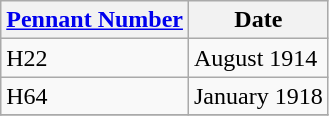<table class="wikitable" style="text-align:left">
<tr>
<th><a href='#'>Pennant Number</a></th>
<th>Date</th>
</tr>
<tr>
<td>H22</td>
<td>August 1914</td>
</tr>
<tr>
<td>H64</td>
<td>January 1918</td>
</tr>
<tr>
</tr>
</table>
